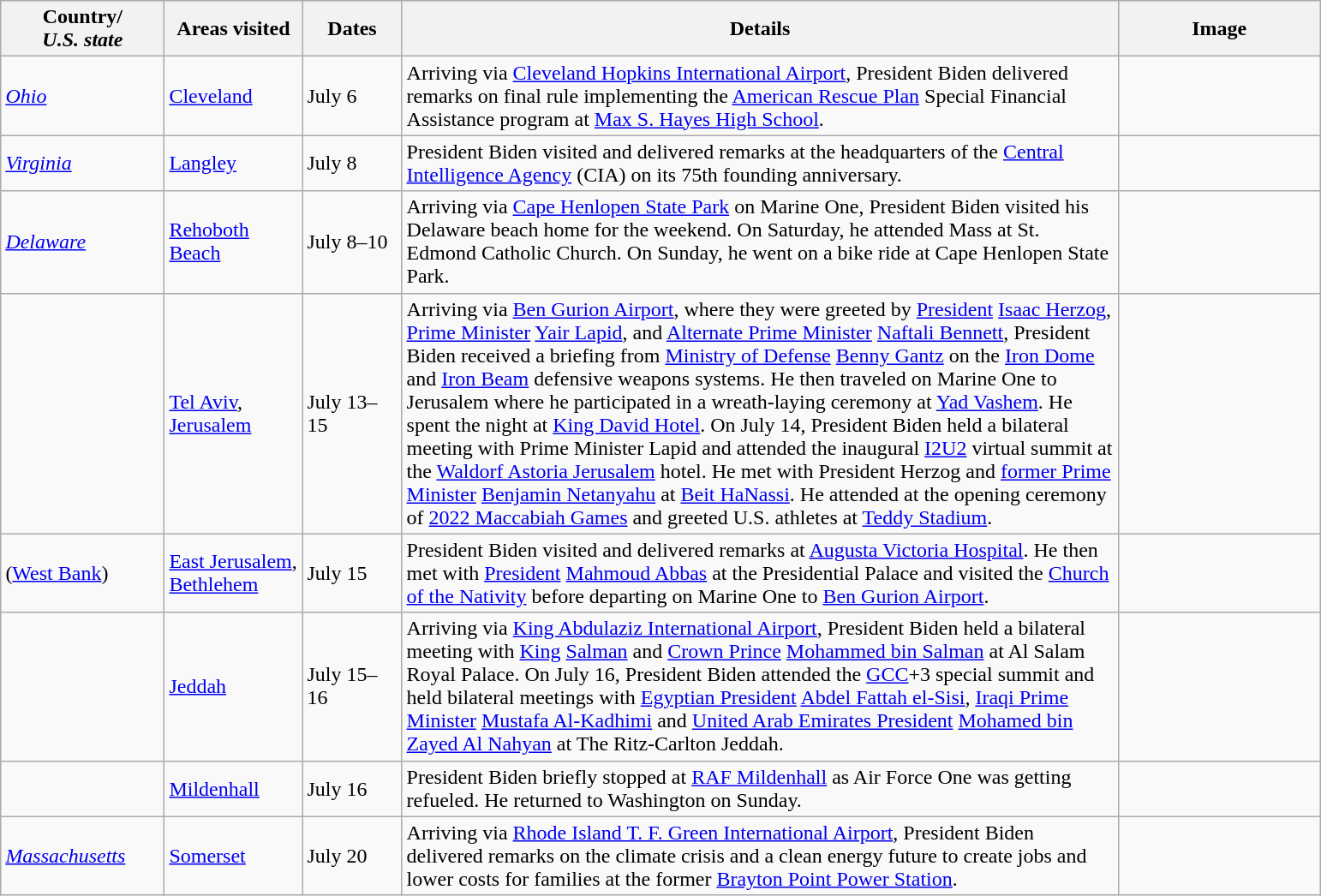<table class="wikitable" style="margin: 1em auto 1em auto">
<tr>
<th width="120">Country/<br><em>U.S. state</em></th>
<th width="100">Areas visited</th>
<th width="70">Dates</th>
<th width="550">Details</th>
<th width="150">Image</th>
</tr>
<tr>
<td> <em><a href='#'>Ohio</a></em></td>
<td><a href='#'>Cleveland</a></td>
<td>July 6</td>
<td>Arriving via <a href='#'>Cleveland Hopkins International Airport</a>, President Biden delivered remarks on final rule implementing the <a href='#'>American Rescue Plan</a> Special Financial Assistance program at <a href='#'>Max S. Hayes High School</a>.</td>
<td></td>
</tr>
<tr>
<td> <em><a href='#'>Virginia</a></em></td>
<td><a href='#'>Langley</a></td>
<td>July 8</td>
<td>President Biden visited and delivered remarks at the headquarters of the <a href='#'>Central Intelligence Agency</a> (CIA) on its 75th founding anniversary.</td>
<td></td>
</tr>
<tr>
<td> <em><a href='#'>Delaware</a></em></td>
<td><a href='#'>Rehoboth Beach</a></td>
<td>July 8–10</td>
<td>Arriving via <a href='#'>Cape Henlopen State Park</a> on Marine One, President Biden visited his Delaware beach home for the weekend. On Saturday, he attended Mass at St. Edmond Catholic Church. On Sunday, he went on a bike ride at Cape Henlopen State Park.</td>
<td></td>
</tr>
<tr>
<td></td>
<td><a href='#'>Tel Aviv</a>, <a href='#'>Jerusalem</a></td>
<td>July 13–15</td>
<td>Arriving via <a href='#'>Ben Gurion Airport</a>, where they were greeted by <a href='#'>President</a> <a href='#'>Isaac Herzog</a>, <a href='#'>Prime Minister</a> <a href='#'>Yair Lapid</a>, and <a href='#'>Alternate Prime Minister</a> <a href='#'>Naftali Bennett</a>, President Biden received a briefing from <a href='#'>Ministry of Defense</a> <a href='#'>Benny Gantz</a> on the <a href='#'>Iron Dome</a> and <a href='#'>Iron Beam</a> defensive weapons systems. He then traveled on Marine One to Jerusalem where he participated in a wreath-laying ceremony at <a href='#'>Yad Vashem</a>. He spent the night at <a href='#'>King David Hotel</a>. On July 14, President Biden held a bilateral meeting with Prime Minister Lapid and attended the inaugural <a href='#'>I2U2</a> virtual summit at the <a href='#'>Waldorf Astoria Jerusalem</a> hotel. He met with President Herzog and <a href='#'>former Prime Minister</a> <a href='#'>Benjamin Netanyahu</a> at <a href='#'>Beit HaNassi</a>. He attended at the opening ceremony of <a href='#'>2022 Maccabiah Games</a> and greeted U.S. athletes at <a href='#'>Teddy Stadium</a>.</td>
<td></td>
</tr>
<tr>
<td> (<a href='#'>West Bank</a>)</td>
<td><a href='#'>East Jerusalem</a>, <a href='#'>Bethlehem</a></td>
<td>July 15</td>
<td>President Biden visited and delivered remarks at <a href='#'>Augusta Victoria Hospital</a>. He then met with <a href='#'>President</a> <a href='#'>Mahmoud Abbas</a> at the Presidential Palace and visited the <a href='#'>Church of the Nativity</a> before departing on Marine One to <a href='#'>Ben Gurion Airport</a>.</td>
<td></td>
</tr>
<tr>
<td></td>
<td><a href='#'>Jeddah</a></td>
<td>July 15–16</td>
<td>Arriving via <a href='#'>King Abdulaziz International Airport</a>, President Biden held a bilateral meeting with <a href='#'>King</a> <a href='#'>Salman</a> and <a href='#'>Crown Prince</a> <a href='#'>Mohammed bin Salman</a> at Al Salam Royal Palace. On July 16, President Biden attended the <a href='#'>GCC</a>+3 special summit and held bilateral meetings with <a href='#'>Egyptian President</a> <a href='#'>Abdel Fattah el-Sisi</a>, <a href='#'>Iraqi Prime Minister</a> <a href='#'>Mustafa Al-Kadhimi</a> and <a href='#'>United Arab Emirates President</a> <a href='#'>Mohamed bin Zayed Al Nahyan</a> at The Ritz-Carlton Jeddah.</td>
<td></td>
</tr>
<tr>
<td></td>
<td><a href='#'>Mildenhall</a></td>
<td>July 16</td>
<td>President Biden briefly stopped at <a href='#'>RAF Mildenhall</a> as Air Force One was getting refueled. He returned to Washington on Sunday.</td>
<td></td>
</tr>
<tr>
<td> <em><a href='#'>Massachusetts</a></em></td>
<td><a href='#'>Somerset</a></td>
<td>July 20</td>
<td>Arriving via <a href='#'>Rhode Island T. F. Green International Airport</a>, President Biden delivered remarks on the climate crisis and a clean energy future to create jobs and lower costs for families at the former <a href='#'>Brayton Point Power Station</a>.</td>
<td></td>
</tr>
</table>
